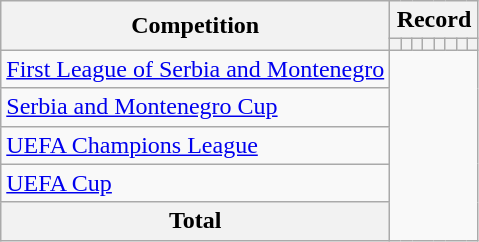<table class="wikitable" style="text-align: left">
<tr>
<th rowspan=2>Competition</th>
<th colspan=8>Record</th>
</tr>
<tr>
<th></th>
<th></th>
<th></th>
<th></th>
<th></th>
<th></th>
<th></th>
<th></th>
</tr>
<tr>
<td><a href='#'>First League of Serbia and Montenegro</a><br></td>
</tr>
<tr>
<td><a href='#'>Serbia and Montenegro Cup</a><br></td>
</tr>
<tr>
<td><a href='#'>UEFA Champions League</a><br></td>
</tr>
<tr>
<td><a href='#'>UEFA Cup</a><br></td>
</tr>
<tr>
<th>Total<br></th>
</tr>
</table>
